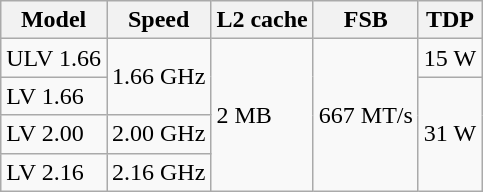<table class="wikitable sortable">
<tr>
<th scope="col">Model</th>
<th scope="col">Speed</th>
<th scope="col">L2 cache</th>
<th scope="col">FSB</th>
<th scope="col">TDP</th>
</tr>
<tr>
<td>ULV 1.66</td>
<td rowspan="2">1.66 GHz</td>
<td rowspan="4">2 MB</td>
<td rowspan="4">667 MT/s</td>
<td>15 W</td>
</tr>
<tr>
<td>LV 1.66</td>
<td rowspan="3">31 W</td>
</tr>
<tr>
<td>LV 2.00</td>
<td>2.00 GHz</td>
</tr>
<tr>
<td>LV 2.16</td>
<td>2.16 GHz</td>
</tr>
</table>
